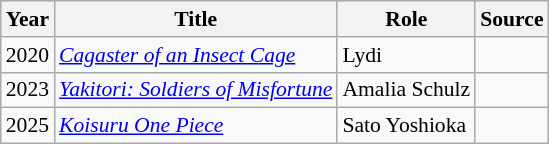<table class="wikitable" style="font-size: 90%;">
<tr>
<th>Year</th>
<th>Title</th>
<th>Role</th>
<th>Source</th>
</tr>
<tr>
<td>2020</td>
<td><em><a href='#'>Cagaster of an Insect Cage</a></em></td>
<td>Lydi</td>
<td></td>
</tr>
<tr>
<td>2023</td>
<td><em><a href='#'>Yakitori: Soldiers of Misfortune</a></em></td>
<td>Amalia Schulz</td>
<td></td>
</tr>
<tr>
<td>2025</td>
<td><em><a href='#'>Koisuru One Piece</a></em></td>
<td>Sato Yoshioka</td>
<td></td>
</tr>
</table>
